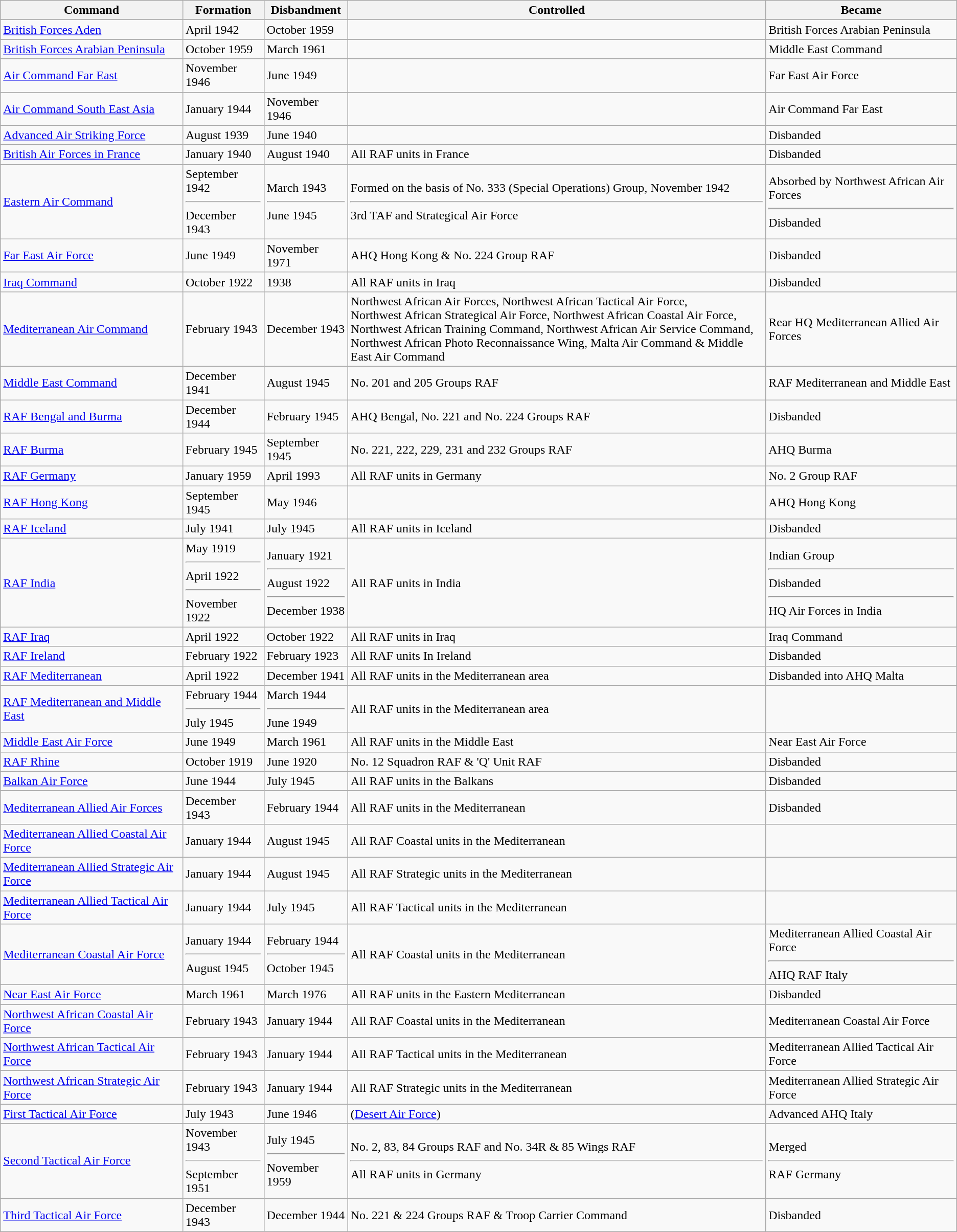<table class="wikitable sortable">
<tr>
<th data-sort-type = "letter">Command</th>
<th data-sort-type = "number">Formation</th>
<th data-sort-type = "number">Disbandment</th>
<th>Controlled</th>
<th>Became</th>
</tr>
<tr>
<td><a href='#'>British Forces Aden</a></td>
<td>April 1942</td>
<td>October 1959</td>
<td></td>
<td>British Forces Arabian Peninsula</td>
</tr>
<tr>
<td><a href='#'>British Forces Arabian Peninsula</a></td>
<td>October 1959</td>
<td>March 1961</td>
<td></td>
<td>Middle East Command</td>
</tr>
<tr>
<td><a href='#'>Air Command Far East</a></td>
<td>November 1946</td>
<td>June 1949</td>
<td></td>
<td>Far East Air Force</td>
</tr>
<tr>
<td><a href='#'>Air Command South East Asia</a></td>
<td>January 1944</td>
<td>November 1946</td>
<td></td>
<td>Air Command Far East</td>
</tr>
<tr>
<td><a href='#'>Advanced Air Striking Force</a></td>
<td>August 1939</td>
<td>June 1940</td>
<td></td>
<td>Disbanded</td>
</tr>
<tr>
<td><a href='#'>British Air Forces in France</a></td>
<td>January 1940</td>
<td>August 1940</td>
<td>All RAF units in France</td>
<td>Disbanded</td>
</tr>
<tr>
<td><a href='#'>Eastern Air Command</a></td>
<td>September 1942<hr>December 1943</td>
<td>March 1943<hr>June 1945</td>
<td>Formed on the basis of No. 333 (Special Operations) Group, November 1942<hr>3rd TAF and Strategical Air Force</td>
<td>Absorbed by Northwest African Air Forces<hr>Disbanded</td>
</tr>
<tr>
<td><a href='#'>Far East Air Force</a></td>
<td>June 1949</td>
<td>November 1971</td>
<td>AHQ Hong Kong & No. 224 Group RAF</td>
<td>Disbanded</td>
</tr>
<tr>
<td><a href='#'>Iraq Command</a></td>
<td>October 1922</td>
<td>1938</td>
<td>All RAF units in Iraq</td>
<td>Disbanded</td>
</tr>
<tr>
<td><a href='#'>Mediterranean Air Command</a></td>
<td>February 1943</td>
<td>December 1943</td>
<td>Northwest African Air Forces, Northwest African Tactical Air Force,<br> Northwest African Strategical Air Force, Northwest African Coastal Air Force,<br> Northwest African Training Command, Northwest African Air Service Command,<br> Northwest African Photo Reconnaissance Wing, Malta Air Command & Middle East Air Command</td>
<td>Rear HQ Mediterranean Allied Air Forces</td>
</tr>
<tr>
<td><a href='#'>Middle East Command</a></td>
<td>December 1941</td>
<td>August 1945</td>
<td>No. 201 and 205 Groups RAF</td>
<td>RAF Mediterranean and Middle East</td>
</tr>
<tr>
<td><a href='#'>RAF Bengal and Burma</a></td>
<td>December 1944</td>
<td>February 1945</td>
<td>AHQ Bengal, No. 221 and No. 224 Groups RAF</td>
<td>Disbanded</td>
</tr>
<tr>
<td><a href='#'>RAF Burma</a></td>
<td>February 1945</td>
<td>September 1945</td>
<td>No. 221, 222, 229, 231 and 232 Groups RAF</td>
<td>AHQ Burma</td>
</tr>
<tr>
<td><a href='#'>RAF Germany</a></td>
<td>January 1959</td>
<td>April 1993</td>
<td>All RAF units in Germany</td>
<td>No. 2 Group RAF</td>
</tr>
<tr>
<td><a href='#'>RAF Hong Kong</a></td>
<td>September 1945</td>
<td>May 1946</td>
<td></td>
<td>AHQ Hong Kong</td>
</tr>
<tr>
<td><a href='#'>RAF Iceland</a></td>
<td>July 1941</td>
<td>July 1945</td>
<td>All RAF units in Iceland</td>
<td>Disbanded</td>
</tr>
<tr>
<td><a href='#'>RAF India</a></td>
<td>May 1919<hr>April 1922<hr>November 1922</td>
<td>January 1921<hr>August 1922<hr>December 1938</td>
<td>All RAF units in India</td>
<td>Indian Group<hr>Disbanded<hr>HQ Air Forces in India</td>
</tr>
<tr>
<td><a href='#'>RAF Iraq</a></td>
<td>April 1922</td>
<td>October 1922</td>
<td>All RAF units in Iraq</td>
<td>Iraq Command</td>
</tr>
<tr>
<td><a href='#'>RAF Ireland</a></td>
<td>February 1922</td>
<td>February 1923</td>
<td>All RAF units In Ireland</td>
<td>Disbanded</td>
</tr>
<tr>
<td><a href='#'>RAF Mediterranean</a></td>
<td>April 1922</td>
<td>December 1941</td>
<td>All RAF units in the Mediterranean area</td>
<td>Disbanded into AHQ Malta</td>
</tr>
<tr>
<td><a href='#'>RAF Mediterranean and Middle East</a></td>
<td>February 1944<hr>July 1945</td>
<td>March 1944<hr>June 1949</td>
<td>All RAF units in the Mediterranean area</td>
<td></td>
</tr>
<tr>
<td><a href='#'>Middle East Air Force</a></td>
<td>June 1949</td>
<td>March 1961</td>
<td>All RAF units in the Middle East</td>
<td>Near East Air Force</td>
</tr>
<tr>
<td><a href='#'>RAF Rhine</a></td>
<td>October 1919</td>
<td>June 1920</td>
<td>No. 12 Squadron RAF & 'Q' Unit RAF</td>
<td>Disbanded</td>
</tr>
<tr>
<td><a href='#'>Balkan Air Force</a></td>
<td>June 1944</td>
<td>July 1945</td>
<td>All RAF units in the Balkans</td>
<td>Disbanded</td>
</tr>
<tr>
<td><a href='#'>Mediterranean Allied Air Forces</a></td>
<td>December 1943</td>
<td>February 1944</td>
<td>All RAF units in the Mediterranean</td>
<td>Disbanded</td>
</tr>
<tr>
<td><a href='#'>Mediterranean Allied Coastal Air Force</a></td>
<td>January 1944</td>
<td>August 1945</td>
<td>All RAF Coastal units in the Mediterranean</td>
<td></td>
</tr>
<tr>
<td><a href='#'>Mediterranean Allied Strategic Air Force</a></td>
<td>January 1944</td>
<td>August 1945</td>
<td>All RAF Strategic units in the Mediterranean</td>
<td></td>
</tr>
<tr>
<td><a href='#'>Mediterranean Allied Tactical Air Force</a></td>
<td>January 1944</td>
<td>July 1945</td>
<td>All RAF Tactical units in the Mediterranean</td>
<td></td>
</tr>
<tr>
<td><a href='#'>Mediterranean Coastal Air Force</a></td>
<td>January 1944<hr>August 1945</td>
<td>February 1944<hr>October 1945</td>
<td>All RAF Coastal units in the Mediterranean</td>
<td>Mediterranean Allied Coastal Air Force<hr>AHQ RAF Italy</td>
</tr>
<tr>
<td><a href='#'>Near East Air Force</a></td>
<td>March 1961</td>
<td>March 1976</td>
<td>All RAF units in the Eastern Mediterranean</td>
<td>Disbanded</td>
</tr>
<tr>
<td><a href='#'>Northwest African Coastal Air Force</a></td>
<td>February 1943</td>
<td>January 1944</td>
<td>All RAF Coastal units in the Mediterranean</td>
<td>Mediterranean Coastal Air Force</td>
</tr>
<tr>
<td><a href='#'>Northwest African Tactical Air Force</a></td>
<td>February 1943</td>
<td>January 1944</td>
<td>All RAF Tactical units in the Mediterranean</td>
<td>Mediterranean Allied Tactical Air Force</td>
</tr>
<tr>
<td><a href='#'>Northwest African Strategic Air Force</a></td>
<td>February 1943</td>
<td>January 1944</td>
<td>All RAF Strategic units in the Mediterranean</td>
<td>Mediterranean Allied Strategic Air Force</td>
</tr>
<tr>
<td><a href='#'>First Tactical Air Force</a></td>
<td>July 1943</td>
<td>June 1946</td>
<td>(<a href='#'>Desert Air Force</a>)</td>
<td>Advanced AHQ Italy</td>
</tr>
<tr>
<td><a href='#'>Second Tactical Air Force</a></td>
<td>November 1943<hr>September 1951</td>
<td>July 1945<hr>November 1959</td>
<td>No. 2, 83, 84 Groups RAF and No. 34R & 85 Wings RAF<hr>All RAF units in Germany</td>
<td>Merged<hr>RAF Germany</td>
</tr>
<tr>
<td><a href='#'>Third Tactical Air Force</a></td>
<td>December 1943</td>
<td>December 1944</td>
<td>No. 221 & 224 Groups RAF & Troop Carrier Command</td>
<td>Disbanded</td>
</tr>
</table>
